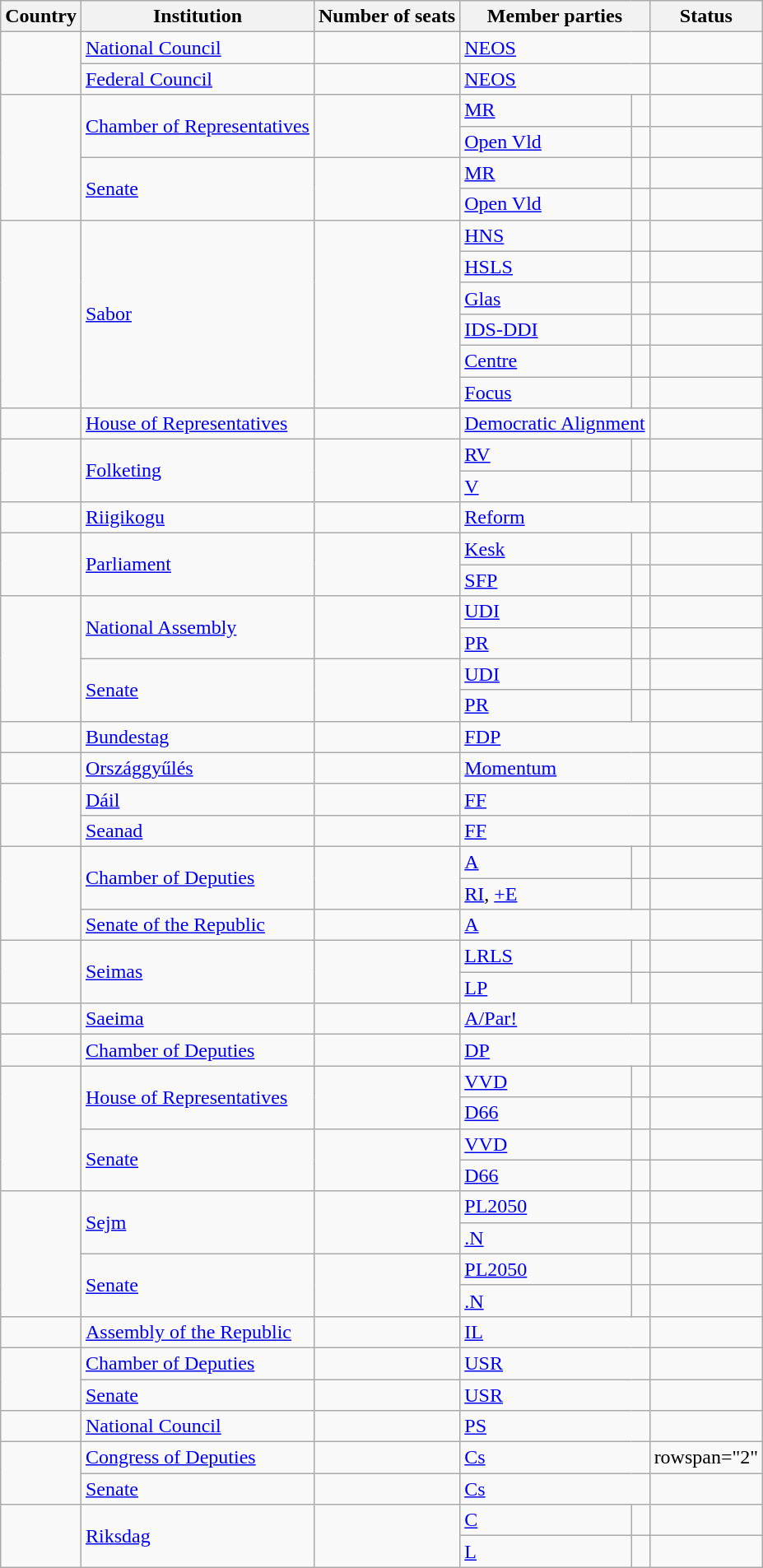<table class="wikitable sortable">
<tr>
<th>Country</th>
<th>Institution</th>
<th>Number of seats</th>
<th colspan="2">Member parties</th>
<th>Status</th>
</tr>
<tr>
<td rowspan="2"></td>
<td><a href='#'>National Council</a><br></td>
<td></td>
<td colspan="2"><a href='#'>NEOS</a></td>
<td></td>
</tr>
<tr>
<td><a href='#'>Federal Council</a><br></td>
<td></td>
<td colspan="2"><a href='#'>NEOS</a></td>
<td></td>
</tr>
<tr>
<td rowspan="4"></td>
<td rowspan="2"><a href='#'>Chamber of Representatives</a><br></td>
<td rowspan="2"></td>
<td><a href='#'>MR</a></td>
<td></td>
<td></td>
</tr>
<tr>
<td><a href='#'>Open Vld</a></td>
<td></td>
<td></td>
</tr>
<tr>
<td rowspan="2"><a href='#'>Senate</a><br></td>
<td rowspan="2"></td>
<td><a href='#'>MR</a></td>
<td></td>
<td></td>
</tr>
<tr>
<td><a href='#'>Open Vld</a></td>
<td></td>
<td></td>
</tr>
<tr>
<td rowspan="6"></td>
<td rowspan="6"><a href='#'>Sabor</a></td>
<td rowspan="6"></td>
<td><a href='#'>HNS</a></td>
<td></td>
<td></td>
</tr>
<tr>
<td><a href='#'>HSLS</a></td>
<td></td>
<td></td>
</tr>
<tr>
<td><a href='#'>Glas</a></td>
<td></td>
<td></td>
</tr>
<tr>
<td><a href='#'>IDS-DDI</a></td>
<td></td>
<td></td>
</tr>
<tr>
<td><a href='#'>Centre</a></td>
<td></td>
<td></td>
</tr>
<tr>
<td><a href='#'>Focus</a></td>
<td></td>
<td></td>
</tr>
<tr>
<td></td>
<td><a href='#'>House of Representatives</a></td>
<td></td>
<td colspan="2"><a href='#'>Democratic Alignment</a></td>
<td></td>
</tr>
<tr>
<td rowspan="2"></td>
<td rowspan="2"><a href='#'>Folketing</a></td>
<td rowspan="2"></td>
<td><a href='#'>RV</a></td>
<td></td>
<td></td>
</tr>
<tr>
<td><a href='#'>V</a></td>
<td></td>
<td></td>
</tr>
<tr>
<td></td>
<td><a href='#'>Riigikogu</a></td>
<td></td>
<td colspan="2"><a href='#'>Reform</a></td>
<td></td>
</tr>
<tr>
<td rowspan="2"></td>
<td rowspan="2"><a href='#'>Parliament</a></td>
<td rowspan="2"></td>
<td><a href='#'>Kesk</a></td>
<td></td>
<td></td>
</tr>
<tr>
<td><a href='#'>SFP</a></td>
<td></td>
<td></td>
</tr>
<tr>
<td rowspan="4"></td>
<td rowspan="2"><a href='#'>National Assembly</a><br></td>
<td rowspan="2"></td>
<td><a href='#'>UDI</a></td>
<td></td>
<td></td>
</tr>
<tr>
<td><a href='#'>PR</a></td>
<td></td>
<td></td>
</tr>
<tr>
<td rowspan="2"><a href='#'>Senate</a><br></td>
<td rowspan="2"></td>
<td><a href='#'>UDI</a></td>
<td></td>
<td></td>
</tr>
<tr>
<td><a href='#'>PR</a></td>
<td></td>
<td></td>
</tr>
<tr>
<td></td>
<td><a href='#'>Bundestag</a></td>
<td></td>
<td colspan="2"><a href='#'>FDP</a></td>
<td></td>
</tr>
<tr>
<td></td>
<td><a href='#'>Országgyűlés</a></td>
<td></td>
<td colspan="2"><a href='#'>Momentum</a></td>
<td></td>
</tr>
<tr>
<td rowspan="2"></td>
<td><a href='#'>Dáil</a><br></td>
<td></td>
<td colspan="2"><a href='#'>FF</a></td>
<td></td>
</tr>
<tr>
<td><a href='#'>Seanad</a><br></td>
<td></td>
<td colspan="2"><a href='#'>FF</a></td>
<td></td>
</tr>
<tr>
<td rowspan="3"></td>
<td rowspan="2"><a href='#'>Chamber of Deputies</a><br></td>
<td rowspan="2"></td>
<td><a href='#'>A</a></td>
<td></td>
<td></td>
</tr>
<tr>
<td><a href='#'>RI</a>, <a href='#'>+E</a></td>
<td></td>
<td></td>
</tr>
<tr>
<td><a href='#'>Senate of the Republic</a><br></td>
<td></td>
<td colspan="2"><a href='#'>A</a></td>
<td></td>
</tr>
<tr>
<td rowspan="2"></td>
<td rowspan="2"><a href='#'>Seimas</a></td>
<td rowspan="2"></td>
<td><a href='#'>LRLS</a></td>
<td></td>
<td></td>
</tr>
<tr>
<td><a href='#'>LP</a></td>
<td></td>
<td></td>
</tr>
<tr>
<td></td>
<td><a href='#'>Saeima</a></td>
<td></td>
<td colspan="2"><a href='#'>A/Par!</a></td>
<td></td>
</tr>
<tr>
<td></td>
<td><a href='#'>Chamber of Deputies</a></td>
<td></td>
<td colspan="2"><a href='#'>DP</a></td>
<td></td>
</tr>
<tr>
<td rowspan="4"></td>
<td rowspan="2"><a href='#'>House of Representatives</a><br></td>
<td rowspan="2"></td>
<td><a href='#'>VVD</a></td>
<td></td>
<td></td>
</tr>
<tr>
<td><a href='#'>D66</a></td>
<td></td>
<td></td>
</tr>
<tr>
<td rowspan="2"><a href='#'>Senate</a><br></td>
<td rowspan="2"></td>
<td><a href='#'>VVD</a></td>
<td></td>
<td></td>
</tr>
<tr>
<td><a href='#'>D66</a></td>
<td></td>
<td></td>
</tr>
<tr>
<td rowspan="4"></td>
<td rowspan="2"><a href='#'>Sejm</a><br></td>
<td rowspan="2"></td>
<td><a href='#'>PL2050</a></td>
<td></td>
<td></td>
</tr>
<tr>
<td><a href='#'>.N</a></td>
<td></td>
<td></td>
</tr>
<tr>
<td rowspan="2"><a href='#'>Senate</a><br></td>
<td rowspan="2"></td>
<td><a href='#'>PL2050</a></td>
<td></td>
<td></td>
</tr>
<tr>
<td><a href='#'>.N</a></td>
<td></td>
<td></td>
</tr>
<tr>
<td></td>
<td><a href='#'>Assembly of the Republic</a></td>
<td></td>
<td colspan="2"><a href='#'>IL</a></td>
<td></td>
</tr>
<tr>
<td rowspan="2"></td>
<td><a href='#'>Chamber of Deputies</a><br></td>
<td></td>
<td colspan="2"><a href='#'>USR</a></td>
<td></td>
</tr>
<tr>
<td><a href='#'>Senate</a><br></td>
<td></td>
<td colspan="2"><a href='#'>USR</a></td>
<td></td>
</tr>
<tr>
<td></td>
<td><a href='#'>National Council</a></td>
<td></td>
<td colspan="2"><a href='#'>PS</a></td>
<td></td>
</tr>
<tr>
<td rowspan="2"></td>
<td><a href='#'>Congress of Deputies</a><br></td>
<td></td>
<td colspan="2"><a href='#'>Cs</a></td>
<td>rowspan="2" </td>
</tr>
<tr>
<td><a href='#'>Senate</a><br></td>
<td></td>
<td colspan="2"><a href='#'>Cs</a></td>
</tr>
<tr>
<td rowspan="2"></td>
<td rowspan="2"><a href='#'>Riksdag</a></td>
<td rowspan="2"></td>
<td><a href='#'>C</a></td>
<td></td>
<td></td>
</tr>
<tr>
<td><a href='#'>L</a></td>
<td></td>
<td></td>
</tr>
</table>
